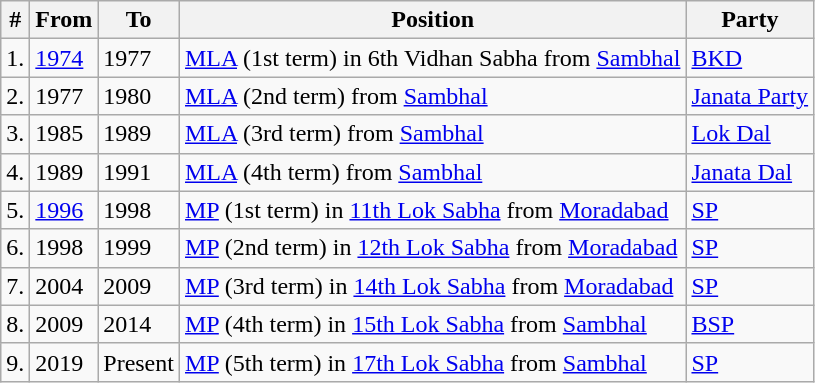<table class="wikitable sortable">
<tr>
<th>#</th>
<th>From</th>
<th>To</th>
<th>Position</th>
<th>Party</th>
</tr>
<tr>
<td>1.</td>
<td><a href='#'>1974</a></td>
<td>1977</td>
<td><a href='#'>MLA</a> (1st term) in 6th Vidhan Sabha from <a href='#'>Sambhal</a></td>
<td><a href='#'>BKD</a></td>
</tr>
<tr>
<td>2.</td>
<td>1977</td>
<td>1980</td>
<td><a href='#'>MLA</a> (2nd term) from <a href='#'>Sambhal</a></td>
<td><a href='#'>Janata Party</a></td>
</tr>
<tr>
<td>3.</td>
<td>1985</td>
<td>1989</td>
<td><a href='#'>MLA</a> (3rd term) from <a href='#'>Sambhal</a></td>
<td><a href='#'>Lok Dal</a></td>
</tr>
<tr>
<td>4.</td>
<td>1989</td>
<td>1991</td>
<td><a href='#'>MLA</a> (4th term) from <a href='#'>Sambhal</a></td>
<td><a href='#'>Janata Dal</a></td>
</tr>
<tr>
<td>5.</td>
<td><a href='#'>1996</a></td>
<td>1998</td>
<td><a href='#'>MP</a> (1st term) in <a href='#'>11th Lok Sabha</a> from <a href='#'>Moradabad</a></td>
<td><a href='#'>SP</a></td>
</tr>
<tr>
<td>6.</td>
<td>1998</td>
<td>1999</td>
<td><a href='#'>MP</a> (2nd term) in <a href='#'>12th Lok Sabha</a> from <a href='#'>Moradabad</a></td>
<td><a href='#'>SP</a></td>
</tr>
<tr>
<td>7.</td>
<td>2004</td>
<td>2009</td>
<td><a href='#'>MP</a> (3rd term) in <a href='#'>14th Lok Sabha</a> from <a href='#'>Moradabad</a></td>
<td><a href='#'>SP</a></td>
</tr>
<tr>
<td>8.</td>
<td>2009</td>
<td>2014</td>
<td><a href='#'>MP</a> (4th term) in <a href='#'>15th Lok Sabha</a> from <a href='#'>Sambhal</a></td>
<td><a href='#'>BSP</a></td>
</tr>
<tr>
<td>9.</td>
<td>2019</td>
<td>Present</td>
<td><a href='#'>MP</a> (5th term) in <a href='#'>17th Lok Sabha</a> from <a href='#'>Sambhal</a></td>
<td><a href='#'>SP</a></td>
</tr>
</table>
